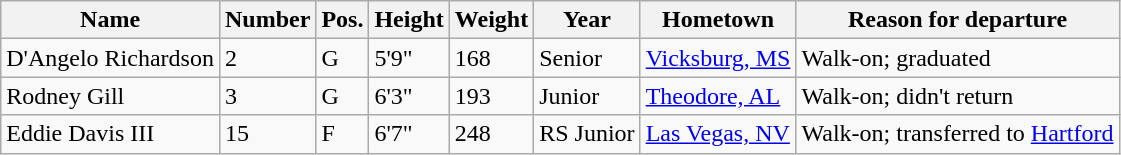<table class="wikitable sortable" border="1">
<tr>
<th>Name</th>
<th>Number</th>
<th>Pos.</th>
<th>Height</th>
<th>Weight</th>
<th>Year</th>
<th>Hometown</th>
<th class="unsortable">Reason for departure</th>
</tr>
<tr>
<td>D'Angelo Richardson</td>
<td>2</td>
<td>G</td>
<td>5'9"</td>
<td>168</td>
<td>Senior</td>
<td><a href='#'>Vicksburg, MS</a></td>
<td>Walk-on; graduated</td>
</tr>
<tr>
<td>Rodney Gill</td>
<td>3</td>
<td>G</td>
<td>6'3"</td>
<td>193</td>
<td>Junior</td>
<td><a href='#'>Theodore, AL</a></td>
<td>Walk-on; didn't return</td>
</tr>
<tr>
<td>Eddie Davis III</td>
<td>15</td>
<td>F</td>
<td>6'7"</td>
<td>248</td>
<td>RS Junior</td>
<td><a href='#'>Las Vegas, NV</a></td>
<td>Walk-on; transferred to <a href='#'>Hartford</a></td>
</tr>
</table>
